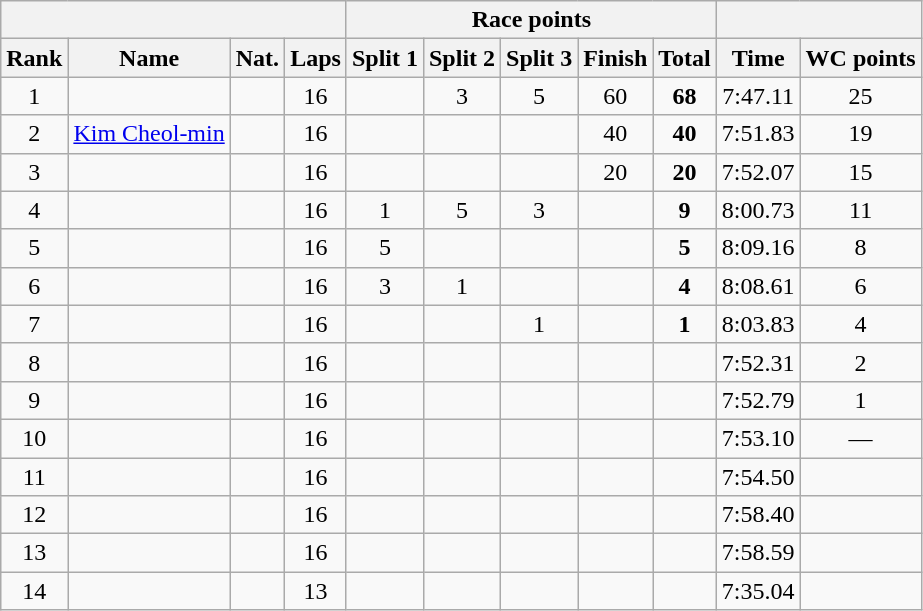<table class="wikitable sortable" style="text-align:center">
<tr>
<th colspan=4></th>
<th colspan=5>Race points</th>
<th colspan=2></th>
</tr>
<tr>
<th>Rank</th>
<th>Name</th>
<th>Nat.</th>
<th>Laps</th>
<th>Split 1</th>
<th>Split 2</th>
<th>Split 3</th>
<th>Finish</th>
<th>Total</th>
<th>Time</th>
<th>WC points</th>
</tr>
<tr>
<td>1</td>
<td align=left></td>
<td></td>
<td>16</td>
<td></td>
<td>3</td>
<td>5</td>
<td>60</td>
<td><strong>68</strong></td>
<td>7:47.11</td>
<td>25</td>
</tr>
<tr>
<td>2</td>
<td align=left><a href='#'>Kim Cheol-min</a></td>
<td></td>
<td>16</td>
<td></td>
<td></td>
<td></td>
<td>40</td>
<td><strong>40</strong></td>
<td>7:51.83</td>
<td>19</td>
</tr>
<tr>
<td>3</td>
<td align=left></td>
<td></td>
<td>16</td>
<td></td>
<td></td>
<td></td>
<td>20</td>
<td><strong>20</strong></td>
<td>7:52.07</td>
<td>15</td>
</tr>
<tr>
<td>4</td>
<td align=left></td>
<td></td>
<td>16</td>
<td>1</td>
<td>5</td>
<td>3</td>
<td></td>
<td><strong>9</strong></td>
<td>8:00.73</td>
<td>11</td>
</tr>
<tr>
<td>5</td>
<td align=left></td>
<td></td>
<td>16</td>
<td>5</td>
<td></td>
<td></td>
<td></td>
<td><strong>5</strong></td>
<td>8:09.16</td>
<td>8</td>
</tr>
<tr>
<td>6</td>
<td align=left></td>
<td></td>
<td>16</td>
<td>3</td>
<td>1</td>
<td></td>
<td></td>
<td><strong>4</strong></td>
<td>8:08.61</td>
<td>6</td>
</tr>
<tr>
<td>7</td>
<td align=left></td>
<td></td>
<td>16</td>
<td></td>
<td></td>
<td>1</td>
<td></td>
<td><strong>1</strong></td>
<td>8:03.83</td>
<td>4</td>
</tr>
<tr>
<td>8</td>
<td align=left></td>
<td></td>
<td>16</td>
<td></td>
<td></td>
<td></td>
<td></td>
<td></td>
<td>7:52.31</td>
<td>2</td>
</tr>
<tr>
<td>9</td>
<td align=left></td>
<td></td>
<td>16</td>
<td></td>
<td></td>
<td></td>
<td></td>
<td></td>
<td>7:52.79</td>
<td>1</td>
</tr>
<tr>
<td>10</td>
<td align=left></td>
<td></td>
<td>16</td>
<td></td>
<td></td>
<td></td>
<td></td>
<td></td>
<td>7:53.10</td>
<td>—</td>
</tr>
<tr>
<td>11</td>
<td align=left></td>
<td></td>
<td>16</td>
<td></td>
<td></td>
<td></td>
<td></td>
<td></td>
<td>7:54.50</td>
<td></td>
</tr>
<tr>
<td>12</td>
<td align=left></td>
<td></td>
<td>16</td>
<td></td>
<td></td>
<td></td>
<td></td>
<td></td>
<td>7:58.40</td>
<td></td>
</tr>
<tr>
<td>13</td>
<td align=left></td>
<td></td>
<td>16</td>
<td></td>
<td></td>
<td></td>
<td></td>
<td></td>
<td>7:58.59</td>
<td></td>
</tr>
<tr>
<td>14</td>
<td align=left></td>
<td></td>
<td>13</td>
<td></td>
<td></td>
<td></td>
<td></td>
<td></td>
<td>7:35.04</td>
<td></td>
</tr>
</table>
